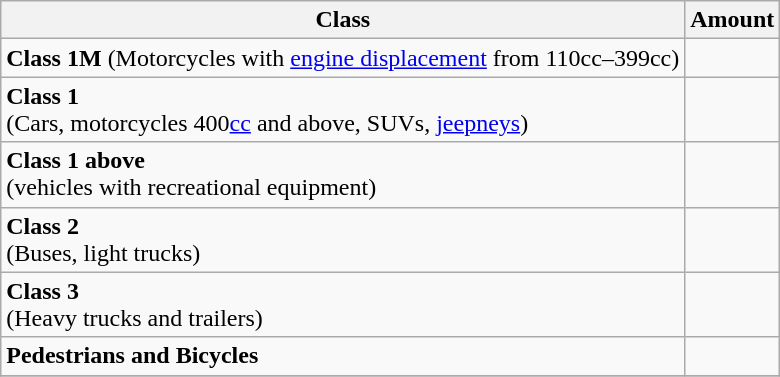<table class="wikitable">
<tr>
<th>Class</th>
<th>Amount</th>
</tr>
<tr>
<td><strong>Class 1M</strong> (Motorcycles with <a href='#'>engine displacement</a> from 110cc–399cc)</td>
<td></td>
</tr>
<tr>
<td><strong>Class 1</strong><br>(Cars, motorcycles 400<a href='#'>cc</a> and above, SUVs, <a href='#'>jeepneys</a>)</td>
<td></td>
</tr>
<tr>
<td><strong>Class 1 above </strong><br>(vehicles with recreational equipment)</td>
<td></td>
</tr>
<tr>
<td><strong>Class 2</strong><br>(Buses, light trucks)</td>
<td></td>
</tr>
<tr>
<td><strong>Class 3</strong><br>(Heavy trucks and trailers)</td>
<td></td>
</tr>
<tr>
<td><strong>Pedestrians and Bicycles</strong><br></td>
<td></td>
</tr>
<tr>
</tr>
</table>
